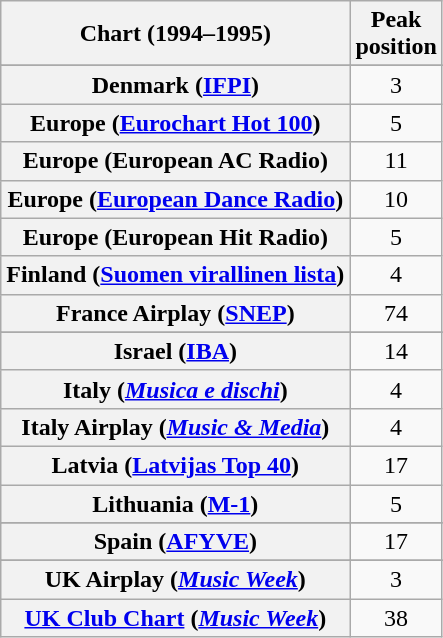<table class="wikitable sortable plainrowheaders" style="text-align:center">
<tr>
<th>Chart (1994–1995)</th>
<th>Peak<br>position</th>
</tr>
<tr>
</tr>
<tr>
</tr>
<tr>
<th scope="row">Denmark (<a href='#'>IFPI</a>)</th>
<td>3</td>
</tr>
<tr>
<th scope="row">Europe (<a href='#'>Eurochart Hot 100</a>)</th>
<td>5</td>
</tr>
<tr>
<th scope="row">Europe (European AC Radio)</th>
<td>11</td>
</tr>
<tr>
<th scope="row">Europe (<a href='#'>European Dance Radio</a>)</th>
<td>10</td>
</tr>
<tr>
<th scope="row">Europe (European Hit Radio)</th>
<td>5</td>
</tr>
<tr>
<th scope="row">Finland (<a href='#'>Suomen virallinen lista</a>)</th>
<td>4</td>
</tr>
<tr>
<th scope="row">France Airplay (<a href='#'>SNEP</a>)</th>
<td>74</td>
</tr>
<tr>
</tr>
<tr>
</tr>
<tr>
<th scope="row">Israel (<a href='#'>IBA</a>)</th>
<td>14</td>
</tr>
<tr>
<th scope="row">Italy (<em><a href='#'>Musica e dischi</a></em>)</th>
<td>4</td>
</tr>
<tr>
<th scope="row">Italy Airplay (<em><a href='#'>Music & Media</a></em>)</th>
<td>4</td>
</tr>
<tr>
<th scope="row">Latvia (<a href='#'>Latvijas Top 40</a>)</th>
<td>17</td>
</tr>
<tr>
<th scope="row">Lithuania (<a href='#'>M-1</a>)</th>
<td>5</td>
</tr>
<tr>
</tr>
<tr>
</tr>
<tr>
</tr>
<tr>
<th scope="row">Spain (<a href='#'>AFYVE</a>)</th>
<td>17</td>
</tr>
<tr>
</tr>
<tr>
</tr>
<tr>
</tr>
<tr>
<th scope="row">UK Airplay (<em><a href='#'>Music Week</a></em>)</th>
<td>3</td>
</tr>
<tr>
<th scope="row"><a href='#'>UK Club Chart</a> (<em><a href='#'>Music Week</a></em>)</th>
<td>38</td>
</tr>
</table>
